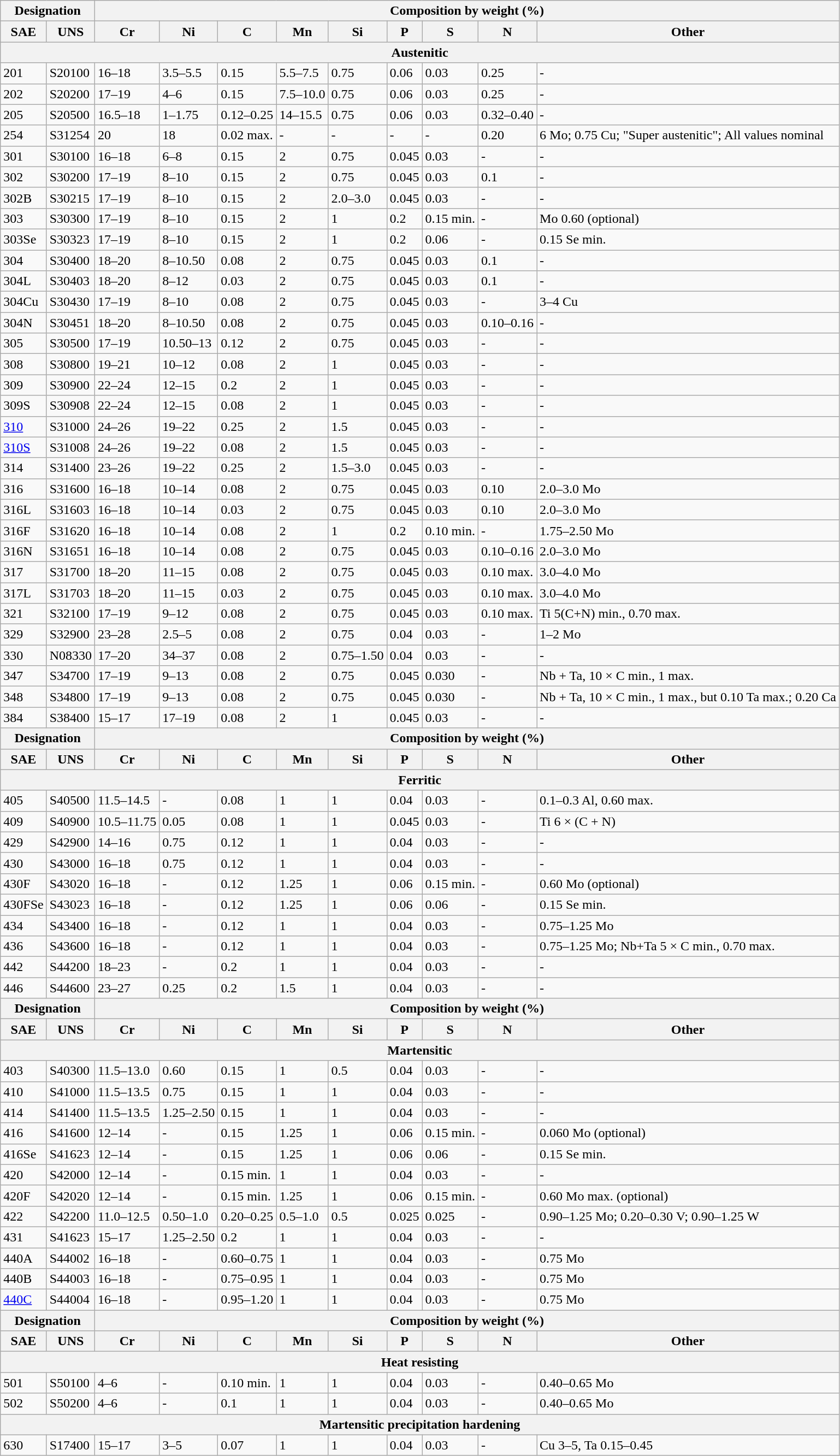<table class="wikitable">
<tr>
<th colspan=2>Designation</th>
<th colspan=9>Composition by weight (%)</th>
</tr>
<tr>
<th>SAE</th>
<th>UNS</th>
<th>Cr</th>
<th>Ni</th>
<th>C</th>
<th>Mn</th>
<th>Si</th>
<th>P</th>
<th>S</th>
<th>N</th>
<th>Other</th>
</tr>
<tr>
<th colspan="11">Austenitic</th>
</tr>
<tr>
<td>201</td>
<td>S20100</td>
<td>16–18</td>
<td>3.5–5.5</td>
<td>0.15</td>
<td>5.5–7.5</td>
<td>0.75</td>
<td>0.06</td>
<td>0.03</td>
<td>0.25</td>
<td>-</td>
</tr>
<tr>
<td>202</td>
<td>S20200</td>
<td>17–19</td>
<td>4–6</td>
<td>0.15</td>
<td>7.5–10.0</td>
<td>0.75</td>
<td>0.06</td>
<td>0.03</td>
<td>0.25</td>
<td>-</td>
</tr>
<tr>
<td>205</td>
<td>S20500</td>
<td>16.5–18</td>
<td>1–1.75</td>
<td>0.12–0.25</td>
<td>14–15.5</td>
<td>0.75</td>
<td>0.06</td>
<td>0.03</td>
<td>0.32–0.40</td>
<td>-</td>
</tr>
<tr>
<td>254</td>
<td>S31254</td>
<td>20</td>
<td>18</td>
<td>0.02 max.</td>
<td>-</td>
<td>-</td>
<td>-</td>
<td>-</td>
<td>0.20</td>
<td>6 Mo; 0.75 Cu; "Super austenitic"; All values nominal</td>
</tr>
<tr>
<td>301</td>
<td>S30100</td>
<td>16–18</td>
<td>6–8</td>
<td>0.15</td>
<td>2</td>
<td>0.75</td>
<td>0.045</td>
<td>0.03</td>
<td>-</td>
<td>-</td>
</tr>
<tr>
<td>302</td>
<td>S30200</td>
<td>17–19</td>
<td>8–10</td>
<td>0.15</td>
<td>2</td>
<td>0.75</td>
<td>0.045</td>
<td>0.03</td>
<td>0.1</td>
<td>-</td>
</tr>
<tr>
<td>302B</td>
<td>S30215</td>
<td>17–19</td>
<td>8–10</td>
<td>0.15</td>
<td>2</td>
<td>2.0–3.0</td>
<td>0.045</td>
<td>0.03</td>
<td>-</td>
<td>-</td>
</tr>
<tr>
<td>303</td>
<td>S30300</td>
<td>17–19</td>
<td>8–10</td>
<td>0.15</td>
<td>2</td>
<td>1</td>
<td>0.2</td>
<td>0.15 min.</td>
<td>-</td>
<td>Mo 0.60 (optional)</td>
</tr>
<tr>
<td>303Se</td>
<td>S30323</td>
<td>17–19</td>
<td>8–10</td>
<td>0.15</td>
<td>2</td>
<td>1</td>
<td>0.2</td>
<td>0.06</td>
<td>-</td>
<td>0.15 Se min.</td>
</tr>
<tr>
<td>304</td>
<td>S30400</td>
<td>18–20</td>
<td>8–10.50</td>
<td>0.08</td>
<td>2</td>
<td>0.75</td>
<td>0.045</td>
<td>0.03</td>
<td>0.1</td>
<td>-</td>
</tr>
<tr>
<td>304L</td>
<td>S30403</td>
<td>18–20</td>
<td>8–12</td>
<td>0.03</td>
<td>2</td>
<td>0.75</td>
<td>0.045</td>
<td>0.03</td>
<td>0.1</td>
<td>-</td>
</tr>
<tr>
<td>304Cu</td>
<td>S30430</td>
<td>17–19</td>
<td>8–10</td>
<td>0.08</td>
<td>2</td>
<td>0.75</td>
<td>0.045</td>
<td>0.03</td>
<td>-</td>
<td>3–4 Cu</td>
</tr>
<tr>
<td>304N</td>
<td>S30451</td>
<td>18–20</td>
<td>8–10.50</td>
<td>0.08</td>
<td>2</td>
<td>0.75</td>
<td>0.045</td>
<td>0.03</td>
<td>0.10–0.16</td>
<td>-</td>
</tr>
<tr>
<td>305</td>
<td>S30500</td>
<td>17–19</td>
<td>10.50–13</td>
<td>0.12</td>
<td>2</td>
<td>0.75</td>
<td>0.045</td>
<td>0.03</td>
<td>-</td>
<td>-</td>
</tr>
<tr>
<td>308</td>
<td>S30800</td>
<td>19–21</td>
<td>10–12</td>
<td>0.08</td>
<td>2</td>
<td>1</td>
<td>0.045</td>
<td>0.03</td>
<td>-</td>
<td>-</td>
</tr>
<tr>
<td>309</td>
<td>S30900</td>
<td>22–24</td>
<td>12–15</td>
<td>0.2</td>
<td>2</td>
<td>1</td>
<td>0.045</td>
<td>0.03</td>
<td>-</td>
<td>-</td>
</tr>
<tr>
<td>309S</td>
<td>S30908</td>
<td>22–24</td>
<td>12–15</td>
<td>0.08</td>
<td>2</td>
<td>1</td>
<td>0.045</td>
<td>0.03</td>
<td>-</td>
<td>-</td>
</tr>
<tr>
<td><a href='#'>310</a></td>
<td>S31000</td>
<td>24–26</td>
<td>19–22</td>
<td>0.25</td>
<td>2</td>
<td>1.5</td>
<td>0.045</td>
<td>0.03</td>
<td>-</td>
<td>-</td>
</tr>
<tr>
<td><a href='#'>310S</a></td>
<td>S31008</td>
<td>24–26</td>
<td>19–22</td>
<td>0.08</td>
<td>2</td>
<td>1.5</td>
<td>0.045</td>
<td>0.03</td>
<td>-</td>
<td>-</td>
</tr>
<tr>
<td>314</td>
<td>S31400</td>
<td>23–26</td>
<td>19–22</td>
<td>0.25</td>
<td>2</td>
<td>1.5–3.0</td>
<td>0.045</td>
<td>0.03</td>
<td>-</td>
<td>-</td>
</tr>
<tr>
<td>316</td>
<td>S31600</td>
<td>16–18</td>
<td>10–14</td>
<td>0.08</td>
<td>2</td>
<td>0.75</td>
<td>0.045</td>
<td>0.03</td>
<td>0.10</td>
<td>2.0–3.0 Mo</td>
</tr>
<tr>
<td>316L</td>
<td>S31603</td>
<td>16–18</td>
<td>10–14</td>
<td>0.03</td>
<td>2</td>
<td>0.75</td>
<td>0.045</td>
<td>0.03</td>
<td>0.10</td>
<td>2.0–3.0 Mo</td>
</tr>
<tr>
<td>316F</td>
<td>S31620</td>
<td>16–18</td>
<td>10–14</td>
<td>0.08</td>
<td>2</td>
<td>1</td>
<td>0.2</td>
<td>0.10 min.</td>
<td>-</td>
<td>1.75–2.50 Mo</td>
</tr>
<tr>
<td>316N</td>
<td>S31651</td>
<td>16–18</td>
<td>10–14</td>
<td>0.08</td>
<td>2</td>
<td>0.75</td>
<td>0.045</td>
<td>0.03</td>
<td>0.10–0.16</td>
<td>2.0–3.0 Mo</td>
</tr>
<tr>
<td>317</td>
<td>S31700</td>
<td>18–20</td>
<td>11–15</td>
<td>0.08</td>
<td>2</td>
<td>0.75</td>
<td>0.045</td>
<td>0.03</td>
<td>0.10 max.</td>
<td>3.0–4.0 Mo</td>
</tr>
<tr>
<td>317L</td>
<td>S31703</td>
<td>18–20</td>
<td>11–15</td>
<td>0.03</td>
<td>2</td>
<td>0.75</td>
<td>0.045</td>
<td>0.03</td>
<td>0.10 max.</td>
<td>3.0–4.0 Mo</td>
</tr>
<tr>
<td>321</td>
<td>S32100</td>
<td>17–19</td>
<td>9–12</td>
<td>0.08</td>
<td>2</td>
<td>0.75</td>
<td>0.045</td>
<td>0.03</td>
<td>0.10 max.</td>
<td>Ti 5(C+N) min., 0.70 max.</td>
</tr>
<tr>
<td>329</td>
<td>S32900</td>
<td>23–28</td>
<td>2.5–5</td>
<td>0.08</td>
<td>2</td>
<td>0.75</td>
<td>0.04</td>
<td>0.03</td>
<td>-</td>
<td>1–2 Mo</td>
</tr>
<tr>
<td>330</td>
<td>N08330</td>
<td>17–20</td>
<td>34–37</td>
<td>0.08</td>
<td>2</td>
<td>0.75–1.50</td>
<td>0.04</td>
<td>0.03</td>
<td>-</td>
<td>-</td>
</tr>
<tr>
<td>347</td>
<td>S34700</td>
<td>17–19</td>
<td>9–13</td>
<td>0.08</td>
<td>2</td>
<td>0.75</td>
<td>0.045</td>
<td>0.030</td>
<td>-</td>
<td>Nb + Ta, 10 × C min., 1 max.</td>
</tr>
<tr>
<td>348</td>
<td>S34800</td>
<td>17–19</td>
<td>9–13</td>
<td>0.08</td>
<td>2</td>
<td>0.75</td>
<td>0.045</td>
<td>0.030</td>
<td>-</td>
<td>Nb + Ta, 10 × C min., 1 max., but 0.10 Ta max.; 0.20 Ca</td>
</tr>
<tr>
<td>384</td>
<td>S38400</td>
<td>15–17</td>
<td>17–19</td>
<td>0.08</td>
<td>2</td>
<td>1</td>
<td>0.045</td>
<td>0.03</td>
<td>-</td>
<td>-</td>
</tr>
<tr>
<th colspan=2>Designation</th>
<th colspan=9>Composition by weight (%)</th>
</tr>
<tr>
<th>SAE</th>
<th>UNS</th>
<th>Cr</th>
<th>Ni</th>
<th>C</th>
<th>Mn</th>
<th>Si</th>
<th>P</th>
<th>S</th>
<th>N</th>
<th>Other</th>
</tr>
<tr>
<th colspan="11">Ferritic</th>
</tr>
<tr>
<td>405</td>
<td>S40500</td>
<td>11.5–14.5</td>
<td>-</td>
<td>0.08</td>
<td>1</td>
<td>1</td>
<td>0.04</td>
<td>0.03</td>
<td>-</td>
<td>0.1–0.3 Al, 0.60 max.</td>
</tr>
<tr>
<td>409</td>
<td>S40900</td>
<td>10.5–11.75</td>
<td>0.05</td>
<td>0.08</td>
<td>1</td>
<td>1</td>
<td>0.045</td>
<td>0.03</td>
<td>-</td>
<td>Ti 6 × (C + N) </td>
</tr>
<tr>
<td>429</td>
<td>S42900</td>
<td>14–16</td>
<td>0.75</td>
<td>0.12</td>
<td>1</td>
<td>1</td>
<td>0.04</td>
<td>0.03</td>
<td>-</td>
<td>-</td>
</tr>
<tr>
<td>430</td>
<td>S43000</td>
<td>16–18</td>
<td>0.75</td>
<td>0.12</td>
<td>1</td>
<td>1</td>
<td>0.04</td>
<td>0.03</td>
<td>-</td>
<td>-</td>
</tr>
<tr>
<td>430F</td>
<td>S43020</td>
<td>16–18</td>
<td>-</td>
<td>0.12</td>
<td>1.25</td>
<td>1</td>
<td>0.06</td>
<td>0.15 min.</td>
<td>-</td>
<td>0.60 Mo (optional)</td>
</tr>
<tr>
<td>430FSe</td>
<td>S43023</td>
<td>16–18</td>
<td>-</td>
<td>0.12</td>
<td>1.25</td>
<td>1</td>
<td>0.06</td>
<td>0.06</td>
<td>-</td>
<td>0.15 Se min.</td>
</tr>
<tr>
<td>434</td>
<td>S43400</td>
<td>16–18</td>
<td>-</td>
<td>0.12</td>
<td>1</td>
<td>1</td>
<td>0.04</td>
<td>0.03</td>
<td>-</td>
<td>0.75–1.25 Mo</td>
</tr>
<tr>
<td>436</td>
<td>S43600</td>
<td>16–18</td>
<td>-</td>
<td>0.12</td>
<td>1</td>
<td>1</td>
<td>0.04</td>
<td>0.03</td>
<td>-</td>
<td>0.75–1.25 Mo; Nb+Ta 5 × C min., 0.70 max.</td>
</tr>
<tr>
<td>442</td>
<td>S44200</td>
<td>18–23</td>
<td>-</td>
<td>0.2</td>
<td>1</td>
<td>1</td>
<td>0.04</td>
<td>0.03</td>
<td>-</td>
<td>-</td>
</tr>
<tr>
<td>446</td>
<td>S44600</td>
<td>23–27</td>
<td>0.25</td>
<td>0.2</td>
<td>1.5</td>
<td>1</td>
<td>0.04</td>
<td>0.03</td>
<td>-</td>
<td>-</td>
</tr>
<tr>
<th colspan=2>Designation</th>
<th colspan=9>Composition by weight (%)</th>
</tr>
<tr>
<th>SAE</th>
<th>UNS</th>
<th>Cr</th>
<th>Ni</th>
<th>C</th>
<th>Mn</th>
<th>Si</th>
<th>P</th>
<th>S</th>
<th>N</th>
<th>Other</th>
</tr>
<tr>
<th colspan="11">Martensitic</th>
</tr>
<tr>
<td>403</td>
<td>S40300</td>
<td>11.5–13.0</td>
<td>0.60</td>
<td>0.15</td>
<td>1</td>
<td>0.5</td>
<td>0.04</td>
<td>0.03</td>
<td>-</td>
<td>-</td>
</tr>
<tr>
<td>410</td>
<td>S41000</td>
<td>11.5–13.5</td>
<td>0.75</td>
<td>0.15</td>
<td>1</td>
<td>1</td>
<td>0.04</td>
<td>0.03</td>
<td>-</td>
<td>-</td>
</tr>
<tr>
<td>414</td>
<td>S41400</td>
<td>11.5–13.5</td>
<td>1.25–2.50</td>
<td>0.15</td>
<td>1</td>
<td>1</td>
<td>0.04</td>
<td>0.03</td>
<td>-</td>
<td>-</td>
</tr>
<tr>
<td>416</td>
<td>S41600</td>
<td>12–14</td>
<td>-</td>
<td>0.15</td>
<td>1.25</td>
<td>1</td>
<td>0.06</td>
<td>0.15 min.</td>
<td>-</td>
<td>0.060 Mo (optional)</td>
</tr>
<tr>
<td>416Se</td>
<td>S41623</td>
<td>12–14</td>
<td>-</td>
<td>0.15</td>
<td>1.25</td>
<td>1</td>
<td>0.06</td>
<td>0.06</td>
<td>-</td>
<td>0.15 Se min.</td>
</tr>
<tr>
<td>420</td>
<td>S42000</td>
<td>12–14</td>
<td>-</td>
<td>0.15 min.</td>
<td>1</td>
<td>1</td>
<td>0.04</td>
<td>0.03</td>
<td>-</td>
<td>-</td>
</tr>
<tr>
<td>420F</td>
<td>S42020</td>
<td>12–14</td>
<td>-</td>
<td>0.15 min.</td>
<td>1.25</td>
<td>1</td>
<td>0.06</td>
<td>0.15 min.</td>
<td>-</td>
<td>0.60 Mo max. (optional)</td>
</tr>
<tr>
<td>422</td>
<td>S42200</td>
<td>11.0–12.5</td>
<td>0.50–1.0</td>
<td>0.20–0.25</td>
<td>0.5–1.0</td>
<td>0.5</td>
<td>0.025</td>
<td>0.025</td>
<td>-</td>
<td>0.90–1.25 Mo; 0.20–0.30 V; 0.90–1.25 W</td>
</tr>
<tr>
<td>431</td>
<td>S41623</td>
<td>15–17</td>
<td>1.25–2.50</td>
<td>0.2</td>
<td>1</td>
<td>1</td>
<td>0.04</td>
<td>0.03</td>
<td>-</td>
<td>-</td>
</tr>
<tr>
<td>440A</td>
<td>S44002</td>
<td>16–18</td>
<td>-</td>
<td>0.60–0.75</td>
<td>1</td>
<td>1</td>
<td>0.04</td>
<td>0.03</td>
<td>-</td>
<td>0.75 Mo</td>
</tr>
<tr>
<td>440B</td>
<td>S44003</td>
<td>16–18</td>
<td>-</td>
<td>0.75–0.95</td>
<td>1</td>
<td>1</td>
<td>0.04</td>
<td>0.03</td>
<td>-</td>
<td>0.75 Mo</td>
</tr>
<tr>
<td><a href='#'>440C</a></td>
<td>S44004</td>
<td>16–18</td>
<td>-</td>
<td>0.95–1.20</td>
<td>1</td>
<td>1</td>
<td>0.04</td>
<td>0.03</td>
<td>-</td>
<td>0.75 Mo</td>
</tr>
<tr>
<th colspan=2>Designation</th>
<th colspan=9>Composition by weight (%)</th>
</tr>
<tr>
<th>SAE</th>
<th>UNS</th>
<th>Cr</th>
<th>Ni</th>
<th>C</th>
<th>Mn</th>
<th>Si</th>
<th>P</th>
<th>S</th>
<th>N</th>
<th>Other</th>
</tr>
<tr>
<th colspan="11">Heat resisting</th>
</tr>
<tr>
<td>501</td>
<td>S50100</td>
<td>4–6</td>
<td>-</td>
<td>0.10 min.</td>
<td>1</td>
<td>1</td>
<td>0.04</td>
<td>0.03</td>
<td>-</td>
<td>0.40–0.65 Mo</td>
</tr>
<tr>
<td>502</td>
<td>S50200</td>
<td>4–6</td>
<td>-</td>
<td>0.1</td>
<td>1</td>
<td>1</td>
<td>0.04</td>
<td>0.03</td>
<td>-</td>
<td>0.40–0.65 Mo</td>
</tr>
<tr>
<th colspan="11">Martensitic precipitation hardening</th>
</tr>
<tr>
<td>630</td>
<td>S17400</td>
<td>15–17</td>
<td>3–5</td>
<td>0.07</td>
<td>1</td>
<td>1</td>
<td>0.04</td>
<td>0.03</td>
<td>-</td>
<td>Cu 3–5, Ta 0.15–0.45 </td>
</tr>
</table>
